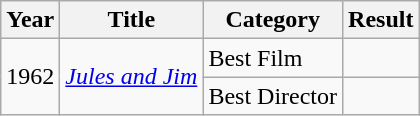<table class="wikitable">
<tr>
<th>Year</th>
<th>Title</th>
<th>Category</th>
<th>Result</th>
</tr>
<tr>
<td rowspan=2>1962</td>
<td rowspan=2><em><a href='#'>Jules and Jim</a></em></td>
<td>Best Film</td>
<td></td>
</tr>
<tr>
<td>Best Director</td>
<td></td>
</tr>
</table>
